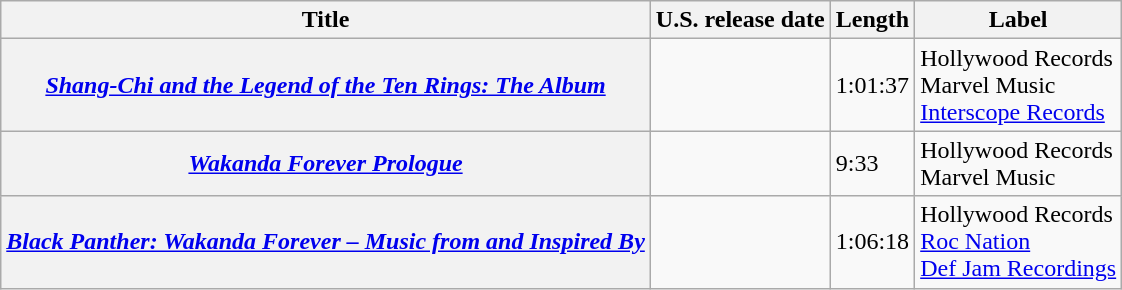<table class="wikitable plainrowheaders col2left col3left defaultcenter">
<tr>
<th scope="col">Title</th>
<th scope="col">U.S. release date</th>
<th scope="col">Length</th>
<th scope="col">Label</th>
</tr>
<tr>
<th scope="row"><em><a href='#'>Shang-Chi and the Legend of the Ten Rings: The Album</a></em></th>
<td></td>
<td>1:01:37</td>
<td>Hollywood Records<br>Marvel Music<br><a href='#'>Interscope Records</a></td>
</tr>
<tr>
<th scope="row"><em><a href='#'>Wakanda Forever Prologue</a></em></th>
<td></td>
<td>9:33</td>
<td>Hollywood Records<br>Marvel Music</td>
</tr>
<tr>
<th scope="row"><em><a href='#'>Black Panther: Wakanda Forever – Music from and Inspired By</a></em></th>
<td></td>
<td>1:06:18</td>
<td>Hollywood Records<br><a href='#'>Roc Nation</a><br><a href='#'>Def Jam Recordings</a></td>
</tr>
</table>
